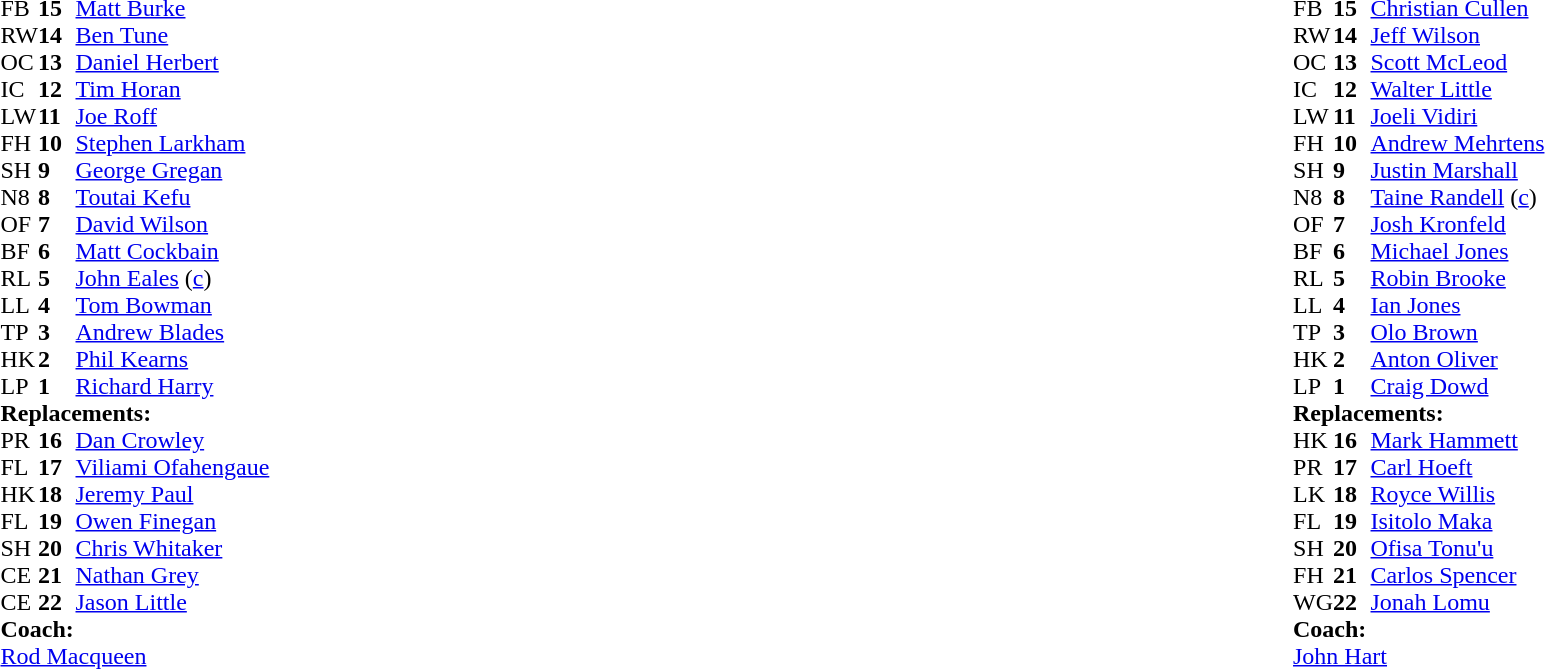<table style="width:100%">
<tr>
<td style="vertical-align:top;width:50%"><br><table cellspacing="0" cellpadding="0">
<tr>
<th width="25"></th>
<th width="25"></th>
</tr>
<tr>
<td>FB</td>
<td><strong>15</strong></td>
<td><a href='#'>Matt Burke</a></td>
</tr>
<tr>
<td>RW</td>
<td><strong>14</strong></td>
<td><a href='#'>Ben Tune</a></td>
</tr>
<tr>
<td>OC</td>
<td><strong>13</strong></td>
<td><a href='#'>Daniel Herbert</a></td>
</tr>
<tr>
<td>IC</td>
<td><strong>12</strong></td>
<td><a href='#'>Tim Horan</a></td>
</tr>
<tr>
<td>LW</td>
<td><strong>11</strong></td>
<td><a href='#'>Joe Roff</a></td>
</tr>
<tr>
<td>FH</td>
<td><strong>10</strong></td>
<td><a href='#'>Stephen Larkham</a></td>
</tr>
<tr>
<td>SH</td>
<td><strong>9</strong></td>
<td><a href='#'>George Gregan</a></td>
</tr>
<tr>
<td>N8</td>
<td><strong>8</strong></td>
<td><a href='#'>Toutai Kefu</a></td>
<td></td>
<td></td>
</tr>
<tr>
<td>OF</td>
<td><strong>7</strong></td>
<td><a href='#'>David Wilson</a></td>
</tr>
<tr>
<td>BF</td>
<td><strong>6</strong></td>
<td><a href='#'>Matt Cockbain</a></td>
</tr>
<tr>
<td>RL</td>
<td><strong>5</strong></td>
<td><a href='#'>John Eales</a> (<a href='#'>c</a>)</td>
</tr>
<tr>
<td>LL</td>
<td><strong>4</strong></td>
<td><a href='#'>Tom Bowman</a></td>
</tr>
<tr>
<td>TP</td>
<td><strong>3</strong></td>
<td><a href='#'>Andrew Blades</a></td>
</tr>
<tr>
<td>HK</td>
<td><strong>2</strong></td>
<td><a href='#'>Phil Kearns</a></td>
</tr>
<tr>
<td>LP</td>
<td><strong>1</strong></td>
<td><a href='#'>Richard Harry</a></td>
<td></td>
<td></td>
</tr>
<tr>
<td colspan="3"><strong>Replacements:</strong></td>
</tr>
<tr>
<td>PR</td>
<td><strong>16</strong></td>
<td><a href='#'>Dan Crowley</a></td>
<td></td>
<td></td>
</tr>
<tr>
<td>FL</td>
<td><strong>17</strong></td>
<td><a href='#'>Viliami Ofahengaue</a></td>
<td></td>
<td></td>
<td></td>
</tr>
<tr>
<td>HK</td>
<td><strong>18</strong></td>
<td><a href='#'>Jeremy Paul</a></td>
</tr>
<tr>
<td>FL</td>
<td><strong>19</strong></td>
<td><a href='#'>Owen Finegan</a></td>
<td></td>
<td></td>
<td></td>
</tr>
<tr>
<td>SH</td>
<td><strong>20</strong></td>
<td><a href='#'>Chris Whitaker</a></td>
</tr>
<tr>
<td>CE</td>
<td><strong>21</strong></td>
<td><a href='#'>Nathan Grey</a></td>
</tr>
<tr>
<td>CE</td>
<td><strong>22</strong></td>
<td><a href='#'>Jason Little</a></td>
</tr>
<tr>
<td colspan="3"><strong>Coach:</strong></td>
</tr>
<tr>
<td colspan="4"> <a href='#'>Rod Macqueen</a></td>
</tr>
</table>
</td>
<td style="vertical-align:top"></td>
<td style="vertical-align:top;width:50%"><br><table cellspacing="0" cellpadding="0" style="margin:auto">
<tr>
<th width="25"></th>
<th width="25"></th>
</tr>
<tr>
<td>FB</td>
<td><strong>15</strong></td>
<td><a href='#'>Christian Cullen</a></td>
</tr>
<tr>
<td>RW</td>
<td><strong>14</strong></td>
<td><a href='#'>Jeff Wilson</a></td>
</tr>
<tr>
<td>OC</td>
<td><strong>13</strong></td>
<td><a href='#'>Scott McLeod</a></td>
<td></td>
<td></td>
<td></td>
</tr>
<tr>
<td>IC</td>
<td><strong>12</strong></td>
<td><a href='#'>Walter Little</a></td>
</tr>
<tr>
<td>LW</td>
<td><strong>11</strong></td>
<td><a href='#'>Joeli Vidiri</a></td>
<td></td>
<td></td>
</tr>
<tr>
<td>FH</td>
<td><strong>10</strong></td>
<td><a href='#'>Andrew Mehrtens</a></td>
<td></td>
<td></td>
<td></td>
</tr>
<tr>
<td>SH</td>
<td><strong>9</strong></td>
<td><a href='#'>Justin Marshall</a></td>
</tr>
<tr>
<td>N8</td>
<td><strong>8</strong></td>
<td><a href='#'>Taine Randell</a> (<a href='#'>c</a>)</td>
</tr>
<tr>
<td>OF</td>
<td><strong>7</strong></td>
<td><a href='#'>Josh Kronfeld</a></td>
</tr>
<tr>
<td>BF</td>
<td><strong>6</strong></td>
<td><a href='#'>Michael Jones</a></td>
<td></td>
<td></td>
</tr>
<tr>
<td>RL</td>
<td><strong>5</strong></td>
<td><a href='#'>Robin Brooke</a></td>
</tr>
<tr>
<td>LL</td>
<td><strong>4</strong></td>
<td><a href='#'>Ian Jones</a></td>
</tr>
<tr>
<td>TP</td>
<td><strong>3</strong></td>
<td><a href='#'>Olo Brown</a></td>
</tr>
<tr>
<td>HK</td>
<td><strong>2</strong></td>
<td><a href='#'>Anton Oliver</a></td>
</tr>
<tr>
<td>LP</td>
<td><strong>1</strong></td>
<td><a href='#'>Craig Dowd</a></td>
</tr>
<tr>
<td colspan="3"><strong>Replacements:</strong></td>
</tr>
<tr>
<td>HK</td>
<td><strong>16</strong></td>
<td><a href='#'>Mark Hammett</a></td>
</tr>
<tr>
<td>PR</td>
<td><strong>17</strong></td>
<td><a href='#'>Carl Hoeft</a></td>
</tr>
<tr>
<td>LK</td>
<td><strong>18</strong></td>
<td><a href='#'>Royce Willis</a></td>
</tr>
<tr>
<td>FL</td>
<td><strong>19</strong></td>
<td><a href='#'>Isitolo Maka</a></td>
<td></td>
<td></td>
</tr>
<tr>
<td>SH</td>
<td><strong>20</strong></td>
<td><a href='#'>Ofisa Tonu'u</a></td>
</tr>
<tr>
<td>FH</td>
<td><strong>21</strong></td>
<td><a href='#'>Carlos Spencer</a></td>
<td></td>
<td></td>
</tr>
<tr>
<td>WG</td>
<td><strong>22</strong></td>
<td><a href='#'>Jonah Lomu</a></td>
<td></td>
<td></td>
</tr>
<tr>
<td colspan="3"><strong>Coach:</strong></td>
</tr>
<tr>
<td colspan="4"> <a href='#'>John Hart</a></td>
</tr>
</table>
</td>
</tr>
</table>
